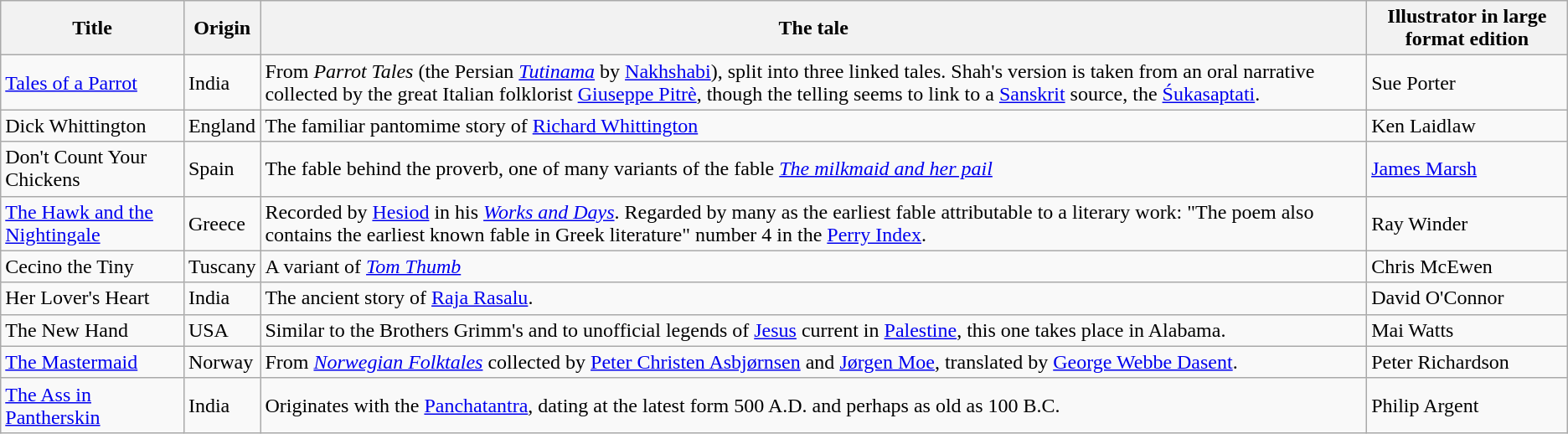<table class="wikitable" border="1">
<tr>
<th>Title</th>
<th>Origin</th>
<th>The tale</th>
<th>Illustrator in large format edition</th>
</tr>
<tr>
<td><a href='#'>Tales of a Parrot</a></td>
<td>India</td>
<td>From <em>Parrot Tales</em> (the Persian <em><a href='#'>Tutinama</a></em> by <a href='#'>Nakhshabi</a>), split into three linked tales. Shah's version is taken from an oral narrative collected by the great Italian folklorist <a href='#'>Giuseppe Pitrè</a>, though the telling seems to link to a <a href='#'>Sanskrit</a> source, the <a href='#'>Śukasaptati</a>.</td>
<td>Sue Porter</td>
</tr>
<tr>
<td>Dick Whittington</td>
<td>England</td>
<td>The familiar pantomime story of <a href='#'>Richard Whittington</a></td>
<td>Ken Laidlaw</td>
</tr>
<tr>
<td>Don't Count Your Chickens</td>
<td>Spain</td>
<td>The fable behind the proverb, one of many variants of the fable <em><a href='#'>The milkmaid and her pail</a></em></td>
<td><a href='#'>James Marsh</a></td>
</tr>
<tr>
<td><a href='#'>The Hawk and the Nightingale</a></td>
<td>Greece</td>
<td>Recorded by <a href='#'>Hesiod</a> in his <em><a href='#'>Works and Days</a></em>. Regarded by many as the earliest fable attributable to a literary work: "The poem also contains the earliest known fable in Greek literature" number 4 in the <a href='#'>Perry Index</a>.</td>
<td>Ray Winder</td>
</tr>
<tr>
<td>Cecino the Tiny</td>
<td>Tuscany</td>
<td>A variant of <em><a href='#'>Tom Thumb</a></em></td>
<td>Chris McEwen</td>
</tr>
<tr>
<td>Her Lover's Heart</td>
<td>India</td>
<td>The ancient story of <a href='#'>Raja Rasalu</a>.</td>
<td>David O'Connor</td>
</tr>
<tr>
<td>The New Hand</td>
<td>USA</td>
<td>Similar to the Brothers Grimm's <em></em> and to unofficial legends of <a href='#'>Jesus</a> current in <a href='#'>Palestine</a>, this one takes place in Alabama.</td>
<td>Mai Watts</td>
</tr>
<tr>
<td><a href='#'>The Mastermaid</a></td>
<td>Norway</td>
<td>From <em><a href='#'>Norwegian Folktales</a></em> collected by <a href='#'>Peter Christen Asbjørnsen</a> and <a href='#'>Jørgen Moe</a>, translated by <a href='#'>George Webbe Dasent</a>.</td>
<td>Peter Richardson</td>
</tr>
<tr>
<td><a href='#'>The Ass in Pantherskin</a></td>
<td>India</td>
<td>Originates with the <a href='#'>Panchatantra</a>, dating at the latest form 500 A.D. and perhaps as old as 100 B.C.</td>
<td>Philip Argent</td>
</tr>
</table>
